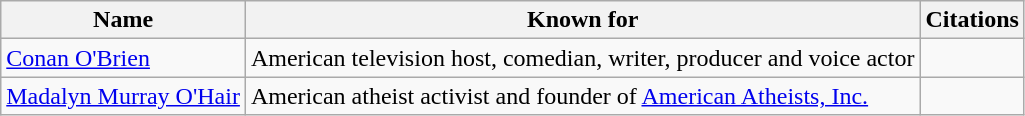<table class="wikitable">
<tr>
<th>Name</th>
<th>Known for</th>
<th>Citations</th>
</tr>
<tr>
<td><a href='#'>Conan O'Brien</a></td>
<td>American television host, comedian, writer, producer and voice actor</td>
<td></td>
</tr>
<tr>
<td><a href='#'>Madalyn Murray O'Hair</a></td>
<td>American atheist activist and founder of <a href='#'>American Atheists, Inc.</a></td>
<td></td>
</tr>
</table>
